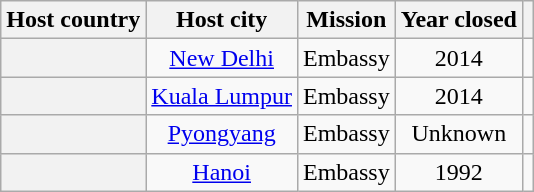<table class="wikitable plainrowheaders" style="text-align:center;">
<tr>
<th scope="col">Host country</th>
<th scope="col">Host city</th>
<th scope="col">Mission</th>
<th scope="col">Year closed</th>
<th scope="col"></th>
</tr>
<tr>
<th scope="row"></th>
<td><a href='#'>New Delhi</a></td>
<td>Embassy</td>
<td>2014</td>
<td></td>
</tr>
<tr>
<th scope="row"></th>
<td><a href='#'>Kuala Lumpur</a></td>
<td>Embassy</td>
<td>2014</td>
<td></td>
</tr>
<tr>
<th scope="row"></th>
<td><a href='#'>Pyongyang</a></td>
<td>Embassy</td>
<td>Unknown</td>
<td></td>
</tr>
<tr>
<th scope="row"></th>
<td><a href='#'>Hanoi</a></td>
<td>Embassy</td>
<td>1992</td>
<td></td>
</tr>
</table>
